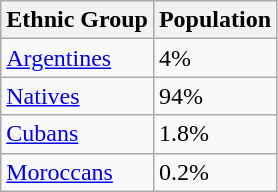<table class="wikitable">
<tr>
<th>Ethnic Group</th>
<th>Population</th>
</tr>
<tr>
<td><a href='#'>Argentines</a></td>
<td>4%</td>
</tr>
<tr>
<td><a href='#'>Natives</a></td>
<td>94%</td>
</tr>
<tr>
<td><a href='#'>Cubans</a></td>
<td>1.8%</td>
</tr>
<tr>
<td><a href='#'>Moroccans</a></td>
<td>0.2%</td>
</tr>
</table>
